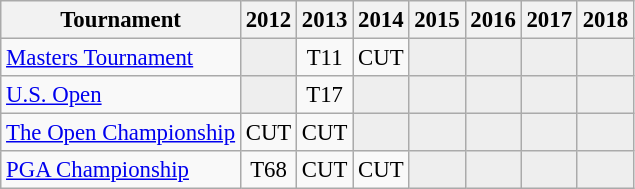<table class="wikitable" style="font-size:95%;text-align:center;">
<tr>
<th>Tournament</th>
<th>2012</th>
<th>2013</th>
<th>2014</th>
<th>2015</th>
<th>2016</th>
<th>2017</th>
<th>2018</th>
</tr>
<tr>
<td align=left><a href='#'>Masters Tournament</a></td>
<td style="background:#eeeeee;"></td>
<td>T11</td>
<td>CUT</td>
<td style="background:#eeeeee;"></td>
<td style="background:#eeeeee;"></td>
<td style="background:#eeeeee;"></td>
<td style="background:#eeeeee;"></td>
</tr>
<tr>
<td align=left><a href='#'>U.S. Open</a></td>
<td style="background:#eeeeee;"></td>
<td>T17</td>
<td style="background:#eeeeee;"></td>
<td style="background:#eeeeee;"></td>
<td style="background:#eeeeee;"></td>
<td style="background:#eeeeee;"></td>
<td style="background:#eeeeee;"></td>
</tr>
<tr>
<td align=left><a href='#'>The Open Championship</a></td>
<td>CUT</td>
<td>CUT</td>
<td style="background:#eeeeee;"></td>
<td style="background:#eeeeee;"></td>
<td style="background:#eeeeee;"></td>
<td style="background:#eeeeee;"></td>
<td style="background:#eeeeee;"></td>
</tr>
<tr>
<td align=left><a href='#'>PGA Championship</a></td>
<td>T68</td>
<td>CUT</td>
<td>CUT</td>
<td style="background:#eeeeee;"></td>
<td style="background:#eeeeee;"></td>
<td style="background:#eeeeee;"></td>
<td style="background:#eeeeee;"></td>
</tr>
</table>
